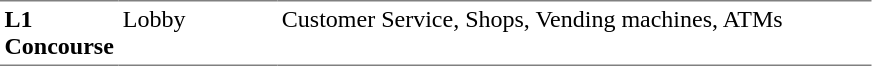<table table border=0 cellspacing=0 cellpadding=3>
<tr>
<td style="border-bottom:solid 1px gray; border-top:solid 1px gray;" valign=top width=50><strong>L1<br>Concourse</strong></td>
<td style="border-bottom:solid 1px gray; border-top:solid 1px gray;" valign=top width=100>Lobby</td>
<td style="border-bottom:solid 1px gray; border-top:solid 1px gray;" valign=top width=390>Customer Service, Shops, Vending machines, ATMs</td>
</tr>
</table>
